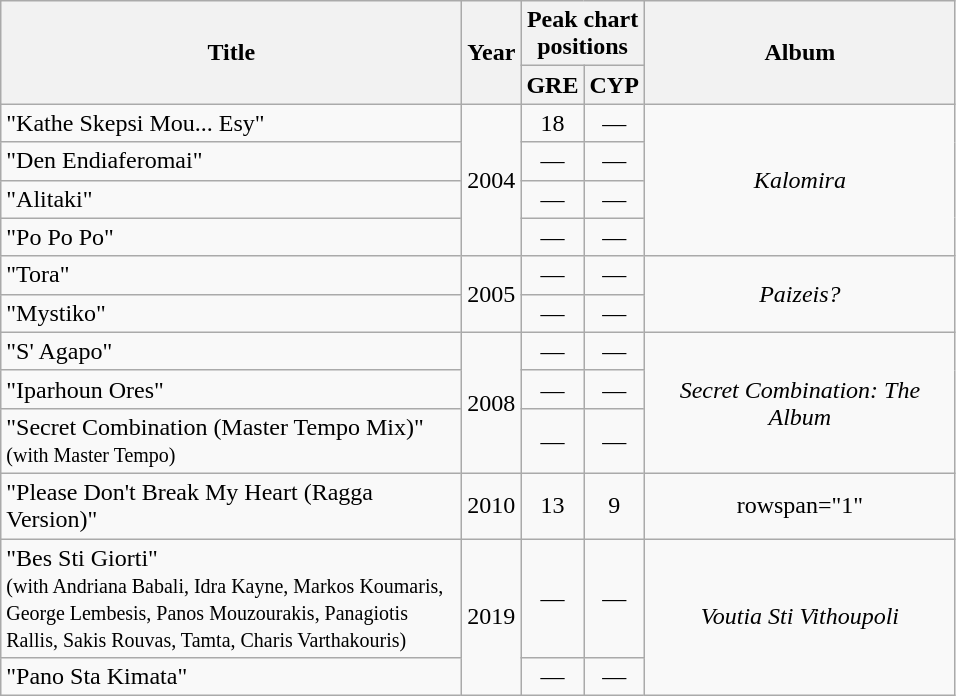<table class="wikitable" style="text-align:center;">
<tr>
<th scope="col" rowspan="2" width=300>Title</th>
<th scope="col" rowspan="2" width=10>Year</th>
<th scope="col" colspan="2">Peak chart positions</th>
<th scope="col" rowspan="2" width=200>Album</th>
</tr>
<tr>
<th width="30">GRE</th>
<th width="30">CYP</th>
</tr>
<tr>
<td align="left">"Kathe Skepsi Mou... Esy"</td>
<td rowspan="4">2004</td>
<td>18</td>
<td>—</td>
<td rowspan="4"><em>Kalomira</em></td>
</tr>
<tr>
<td align="left">"Den Endiaferomai"</td>
<td>—</td>
<td>—</td>
</tr>
<tr>
<td align="left">"Alitaki"</td>
<td>—</td>
<td>—</td>
</tr>
<tr>
<td align="left">"Po Po Po"</td>
<td>—</td>
<td>—</td>
</tr>
<tr>
<td align="left">"Tora"</td>
<td rowspan="2">2005</td>
<td>—</td>
<td>—</td>
<td rowspan="2"><em>Paizeis?</em></td>
</tr>
<tr>
<td align="left">"Mystiko"</td>
<td>—</td>
<td>—</td>
</tr>
<tr>
<td align="left">"S' Agapo"</td>
<td rowspan="3">2008</td>
<td>—</td>
<td>—</td>
<td rowspan="3"><em>Secret Combination: The Album</em></td>
</tr>
<tr>
<td align="left">"Iparhoun Ores"</td>
<td>—</td>
<td>—</td>
</tr>
<tr>
<td align="left">"Secret Combination (Master Tempo Mix)"<br><small>(with Master Tempo)</small></td>
<td>—</td>
<td>—</td>
</tr>
<tr>
<td align="left">"Please Don't Break My Heart (Ragga Version)"</td>
<td>2010</td>
<td>13</td>
<td>9</td>
<td>rowspan="1" </td>
</tr>
<tr>
<td align="left">"Bes Sti Giorti"<br><small>(with Andriana Babali, Idra Kayne, Markos Koumaris, George Lembesis, Panos Mouzourakis, Panagiotis Rallis, Sakis Rouvas, Tamta, Charis Varthakouris)</small></td>
<td rowspan="2">2019</td>
<td>—</td>
<td>—</td>
<td rowspan="2"><em>Voutia Sti Vithoupoli</em></td>
</tr>
<tr>
<td align="left">"Pano Sta Kimata"</td>
<td>—</td>
<td>—</td>
</tr>
</table>
